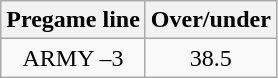<table class="wikitable">
<tr align="center">
<th style=>Pregame line</th>
<th style=>Over/under</th>
</tr>
<tr align="center">
<td>ARMY –3</td>
<td>38.5</td>
</tr>
</table>
